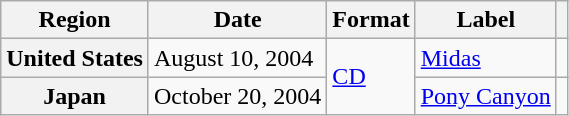<table class="wikitable plainrowheaders">
<tr>
<th scope="col">Region</th>
<th scope="col">Date</th>
<th scope="col">Format</th>
<th scope="col">Label</th>
<th scope="col"></th>
</tr>
<tr>
<th scope="row">United States</th>
<td>August 10, 2004</td>
<td rowspan="2"><a href='#'>CD</a></td>
<td><a href='#'>Midas</a></td>
<td></td>
</tr>
<tr>
<th scope="row">Japan</th>
<td>October 20, 2004</td>
<td><a href='#'>Pony Canyon</a></td>
<td></td>
</tr>
</table>
